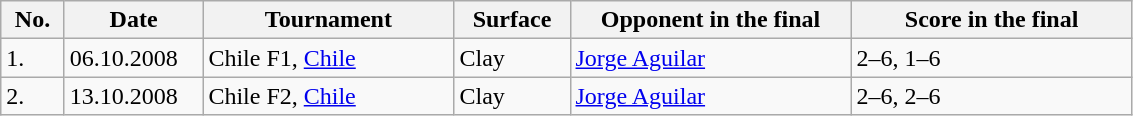<table class="wikitable">
<tr>
<th width=35>No.</th>
<th width=85>Date</th>
<th width=160>Tournament</th>
<th width=70>Surface</th>
<th width=180>Opponent in the final</th>
<th width=180>Score in the final</th>
</tr>
<tr>
<td>1.</td>
<td>06.10.2008</td>
<td>Chile F1, <a href='#'>Chile</a></td>
<td>Clay</td>
<td> <a href='#'>Jorge Aguilar</a></td>
<td>2–6, 1–6</td>
</tr>
<tr>
<td>2.</td>
<td>13.10.2008</td>
<td>Chile F2, <a href='#'>Chile</a></td>
<td>Clay</td>
<td> <a href='#'>Jorge Aguilar</a></td>
<td>2–6, 2–6</td>
</tr>
</table>
